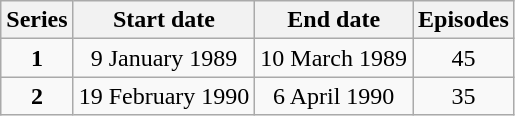<table class="wikitable" style="text-align:center;">
<tr>
<th>Series</th>
<th>Start date</th>
<th>End date</th>
<th>Episodes</th>
</tr>
<tr>
<td><strong>1</strong></td>
<td>9 January 1989</td>
<td>10 March 1989</td>
<td>45</td>
</tr>
<tr>
<td><strong>2</strong></td>
<td>19 February 1990</td>
<td>6 April 1990</td>
<td>35</td>
</tr>
</table>
